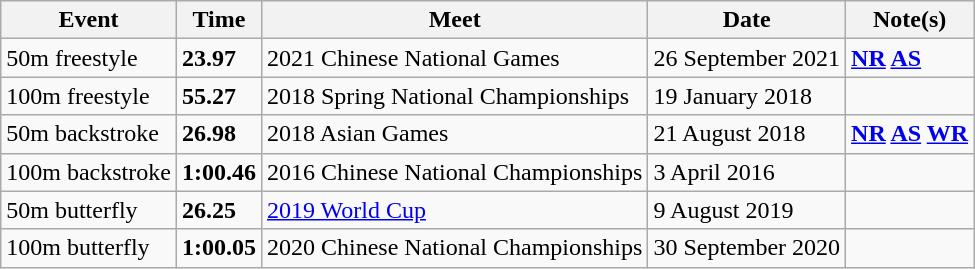<table class="wikitable">
<tr>
<th>Event</th>
<th>Time</th>
<th>Meet</th>
<th>Date</th>
<th>Note(s)</th>
</tr>
<tr>
<td>50m freestyle</td>
<td><strong>23.97</strong></td>
<td>2021 Chinese National Games</td>
<td>26 September 2021</td>
<td><strong><a href='#'>NR</a> <a href='#'>AS</a> </strong></td>
</tr>
<tr>
<td>100m freestyle</td>
<td><strong>55.27</strong></td>
<td>2018 Spring National Championships</td>
<td>19 January 2018</td>
<td></td>
</tr>
<tr>
<td>50m backstroke</td>
<td><strong>26.98</strong></td>
<td>2018 Asian Games</td>
<td>21 August 2018</td>
<td><strong><a href='#'>NR</a> <a href='#'>AS</a> <a href='#'>WR</a></strong></td>
</tr>
<tr>
<td>100m backstroke</td>
<td><strong>1:00.46</strong></td>
<td>2016 Chinese National Championships</td>
<td>3 April 2016</td>
<td></td>
</tr>
<tr>
<td>50m butterfly</td>
<td><strong>26.25</strong></td>
<td><a href='#'>2019 World Cup</a></td>
<td>9 August 2019</td>
<td></td>
</tr>
<tr>
<td>100m butterfly</td>
<td><strong>1:00.05</strong></td>
<td>2020 Chinese National Championships</td>
<td>30 September 2020</td>
<td></td>
</tr>
</table>
